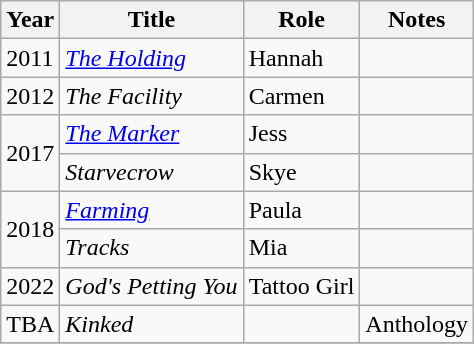<table class="wikitable sortable">
<tr>
<th>Year</th>
<th>Title</th>
<th>Role</th>
<th class="unsortable">Notes</th>
</tr>
<tr>
<td>2011</td>
<td><em><a href='#'>The Holding</a></em></td>
<td>Hannah</td>
<td></td>
</tr>
<tr>
<td>2012</td>
<td><em>The Facility</em></td>
<td>Carmen</td>
<td></td>
</tr>
<tr>
<td rowspan="2">2017</td>
<td><em><a href='#'>The Marker</a></em></td>
<td>Jess</td>
<td></td>
</tr>
<tr>
<td><em>Starvecrow</em></td>
<td>Skye</td>
<td></td>
</tr>
<tr>
<td rowspan="2">2018</td>
<td><em><a href='#'>Farming</a></em></td>
<td>Paula</td>
<td></td>
</tr>
<tr>
<td><em>Tracks</em></td>
<td>Mia</td>
<td></td>
</tr>
<tr>
<td>2022</td>
<td><em>God's Petting You</em></td>
<td>Tattoo Girl</td>
<td></td>
</tr>
<tr>
<td>TBA</td>
<td><em>Kinked</em></td>
<td></td>
<td>Anthology</td>
</tr>
<tr>
</tr>
</table>
